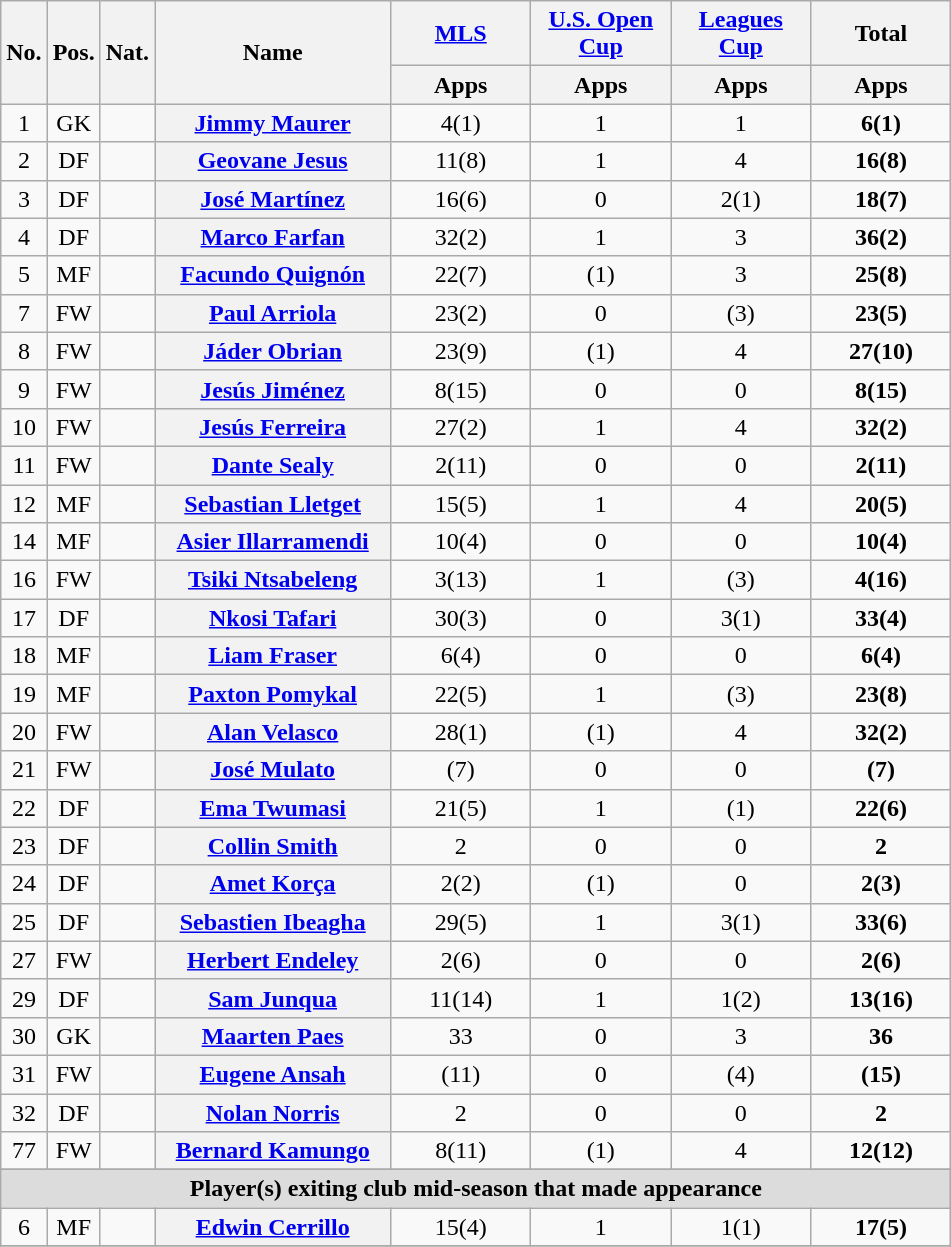<table class="wikitable sortable" style="text-align:center">
<tr>
<th rowspan="2">No.</th>
<th rowspan="2">Pos.</th>
<th rowspan="2">Nat.</th>
<th rowspan="2" style="width:150px;">Name</th>
<th colspan="1" style="width:86px;"><a href='#'>MLS</a></th>
<th colspan="1" style="width:86px;"><a href='#'>U.S. Open Cup</a></th>
<th colspan="1" style="width:86px;"><a href='#'>Leagues Cup</a></th>
<th colspan="1" style="width:86px;">Total</th>
</tr>
<tr>
<th>Apps</th>
<th>Apps</th>
<th>Apps</th>
<th>Apps</th>
</tr>
<tr>
<td>1</td>
<td>GK</td>
<td></td>
<th scope="row"><a href='#'>Jimmy Maurer</a></th>
<td>4(1)</td>
<td>1</td>
<td>1</td>
<td><strong>6(1)</strong></td>
</tr>
<tr>
<td>2</td>
<td>DF</td>
<td></td>
<th scope="row"><a href='#'>Geovane Jesus</a></th>
<td>11(8)</td>
<td>1</td>
<td>4</td>
<td><strong>16(8)</strong></td>
</tr>
<tr>
<td>3</td>
<td>DF</td>
<td></td>
<th scope="row"><a href='#'>José Martínez</a></th>
<td>16(6)</td>
<td>0</td>
<td>2(1)</td>
<td><strong>18(7)</strong></td>
</tr>
<tr>
<td>4</td>
<td>DF</td>
<td></td>
<th scope="row"><a href='#'>Marco Farfan</a></th>
<td>32(2)</td>
<td>1</td>
<td>3</td>
<td><strong>36(2)</strong></td>
</tr>
<tr>
<td>5</td>
<td>MF</td>
<td></td>
<th scope="row"><a href='#'>Facundo Quignón</a></th>
<td>22(7)</td>
<td>(1)</td>
<td>3</td>
<td><strong>25(8)</strong></td>
</tr>
<tr>
<td>7</td>
<td>FW</td>
<td></td>
<th scope="row"><a href='#'>Paul Arriola</a></th>
<td>23(2)</td>
<td>0</td>
<td>(3)</td>
<td><strong>23(5)</strong></td>
</tr>
<tr>
<td>8</td>
<td>FW</td>
<td></td>
<th scope="row"><a href='#'>Jáder Obrian</a></th>
<td>23(9)</td>
<td>(1)</td>
<td>4</td>
<td><strong>27(10)</strong></td>
</tr>
<tr>
<td>9</td>
<td>FW</td>
<td></td>
<th scope="row"><a href='#'>Jesús Jiménez</a></th>
<td>8(15)</td>
<td>0</td>
<td>0</td>
<td><strong>8(15)</strong></td>
</tr>
<tr>
<td>10</td>
<td>FW</td>
<td></td>
<th scope="row"><a href='#'>Jesús Ferreira</a></th>
<td>27(2)</td>
<td>1</td>
<td>4</td>
<td><strong>32(2)</strong></td>
</tr>
<tr>
<td>11</td>
<td>FW</td>
<td></td>
<th scope="row"><a href='#'>Dante Sealy</a></th>
<td>2(11)</td>
<td>0</td>
<td>0</td>
<td><strong>2(11)</strong></td>
</tr>
<tr>
<td>12</td>
<td>MF</td>
<td></td>
<th scope="row"><a href='#'>Sebastian Lletget</a></th>
<td>15(5)</td>
<td>1</td>
<td>4</td>
<td><strong>20(5)</strong></td>
</tr>
<tr>
<td>14</td>
<td>MF</td>
<td></td>
<th scope="row"><a href='#'>Asier Illarramendi</a></th>
<td>10(4)</td>
<td>0</td>
<td>0</td>
<td><strong>10(4)</strong></td>
</tr>
<tr>
<td>16</td>
<td>FW</td>
<td></td>
<th scope="row"><a href='#'>Tsiki Ntsabeleng</a></th>
<td>3(13)</td>
<td>1</td>
<td>(3)</td>
<td><strong>4(16)</strong></td>
</tr>
<tr>
<td>17</td>
<td>DF</td>
<td></td>
<th scope="row"><a href='#'>Nkosi Tafari</a></th>
<td>30(3)</td>
<td>0</td>
<td>3(1)</td>
<td><strong>33(4)</strong></td>
</tr>
<tr>
<td>18</td>
<td>MF</td>
<td></td>
<th scope="row"><a href='#'>Liam Fraser</a></th>
<td>6(4)</td>
<td>0</td>
<td>0</td>
<td><strong>6(4)</strong></td>
</tr>
<tr>
<td>19</td>
<td>MF</td>
<td></td>
<th scope="row"><a href='#'>Paxton Pomykal</a></th>
<td>22(5)</td>
<td>1</td>
<td>(3)</td>
<td><strong>23(8)</strong></td>
</tr>
<tr>
<td>20</td>
<td>FW</td>
<td></td>
<th scope="row"><a href='#'>Alan Velasco</a></th>
<td>28(1)</td>
<td>(1)</td>
<td>4</td>
<td><strong>32(2)</strong></td>
</tr>
<tr>
<td>21</td>
<td>FW</td>
<td></td>
<th scope="row"><a href='#'>José Mulato</a></th>
<td>(7)</td>
<td>0</td>
<td>0</td>
<td><strong>(7)</strong></td>
</tr>
<tr>
<td>22</td>
<td>DF</td>
<td></td>
<th scope="row"><a href='#'>Ema Twumasi</a></th>
<td>21(5)</td>
<td>1</td>
<td>(1)</td>
<td><strong>22(6)</strong></td>
</tr>
<tr>
<td>23</td>
<td>DF</td>
<td></td>
<th scope="row"><a href='#'>Collin Smith</a></th>
<td>2</td>
<td>0</td>
<td>0</td>
<td><strong>2</strong></td>
</tr>
<tr>
<td>24</td>
<td>DF</td>
<td></td>
<th scope="row"><a href='#'>Amet Korça</a></th>
<td>2(2)</td>
<td>(1)</td>
<td>0</td>
<td><strong>2(3)</strong></td>
</tr>
<tr>
<td>25</td>
<td>DF</td>
<td></td>
<th scope="row"><a href='#'>Sebastien Ibeagha</a></th>
<td>29(5)</td>
<td>1</td>
<td>3(1)</td>
<td><strong>33(6)</strong></td>
</tr>
<tr>
<td>27</td>
<td>FW</td>
<td></td>
<th scope="row"><a href='#'>Herbert Endeley</a></th>
<td>2(6)</td>
<td>0</td>
<td>0</td>
<td><strong>2(6)</strong></td>
</tr>
<tr>
<td>29</td>
<td>DF</td>
<td></td>
<th scope="row"><a href='#'>Sam Junqua</a></th>
<td>11(14)</td>
<td>1</td>
<td>1(2)</td>
<td><strong>13(16)</strong></td>
</tr>
<tr>
<td>30</td>
<td>GK</td>
<td></td>
<th scope="row"><a href='#'>Maarten Paes</a></th>
<td>33</td>
<td>0</td>
<td>3</td>
<td><strong>36</strong></td>
</tr>
<tr>
<td>31</td>
<td>FW</td>
<td></td>
<th scope="row"><a href='#'>Eugene Ansah</a></th>
<td>(11)</td>
<td>0</td>
<td>(4)</td>
<td><strong>(15)</strong></td>
</tr>
<tr>
<td>32</td>
<td>DF</td>
<td></td>
<th scope="row"><a href='#'>Nolan Norris</a></th>
<td>2</td>
<td>0</td>
<td>0</td>
<td><strong>2</strong></td>
</tr>
<tr>
<td>77</td>
<td>FW</td>
<td></td>
<th scope="row"><a href='#'>Bernard Kamungo</a></th>
<td>8(11)</td>
<td>(1)</td>
<td>4</td>
<td><strong>12(12)</strong></td>
</tr>
<tr>
</tr>
<tr>
<th colspan=8 style=background:#dcdcdc; text-align:center>Player(s) exiting club mid-season that made appearance</th>
</tr>
<tr>
<td>6</td>
<td>MF</td>
<td></td>
<th scope="row"><a href='#'>Edwin Cerrillo</a></th>
<td>15(4)</td>
<td>1</td>
<td>1(1)</td>
<td><strong>17(5)</strong></td>
</tr>
<tr>
</tr>
</table>
